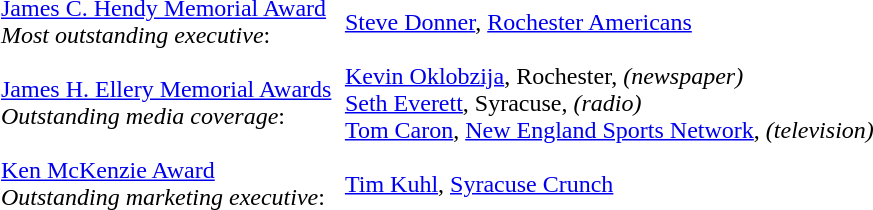<table cellpadding="3" cellspacing="3">
<tr>
<td><a href='#'>James C. Hendy Memorial Award</a><br><em>Most outstanding executive</em>:</td>
<td><a href='#'>Steve Donner</a>, <a href='#'>Rochester Americans</a></td>
</tr>
<tr>
<td><a href='#'>James H. Ellery Memorial Awards</a> <br><em>Outstanding media coverage</em>:</td>
<td><a href='#'>Kevin Oklobzija</a>, Rochester, <em>(newspaper)</em><br><a href='#'>Seth Everett</a>, Syracuse, <em>(radio)</em><br><a href='#'>Tom Caron</a>, <a href='#'>New England Sports Network</a>, <em>(television)</em></td>
</tr>
<tr>
<td><a href='#'>Ken McKenzie Award</a><br><em>Outstanding marketing executive</em>:</td>
<td><a href='#'>Tim Kuhl</a>, <a href='#'>Syracuse Crunch</a></td>
</tr>
</table>
